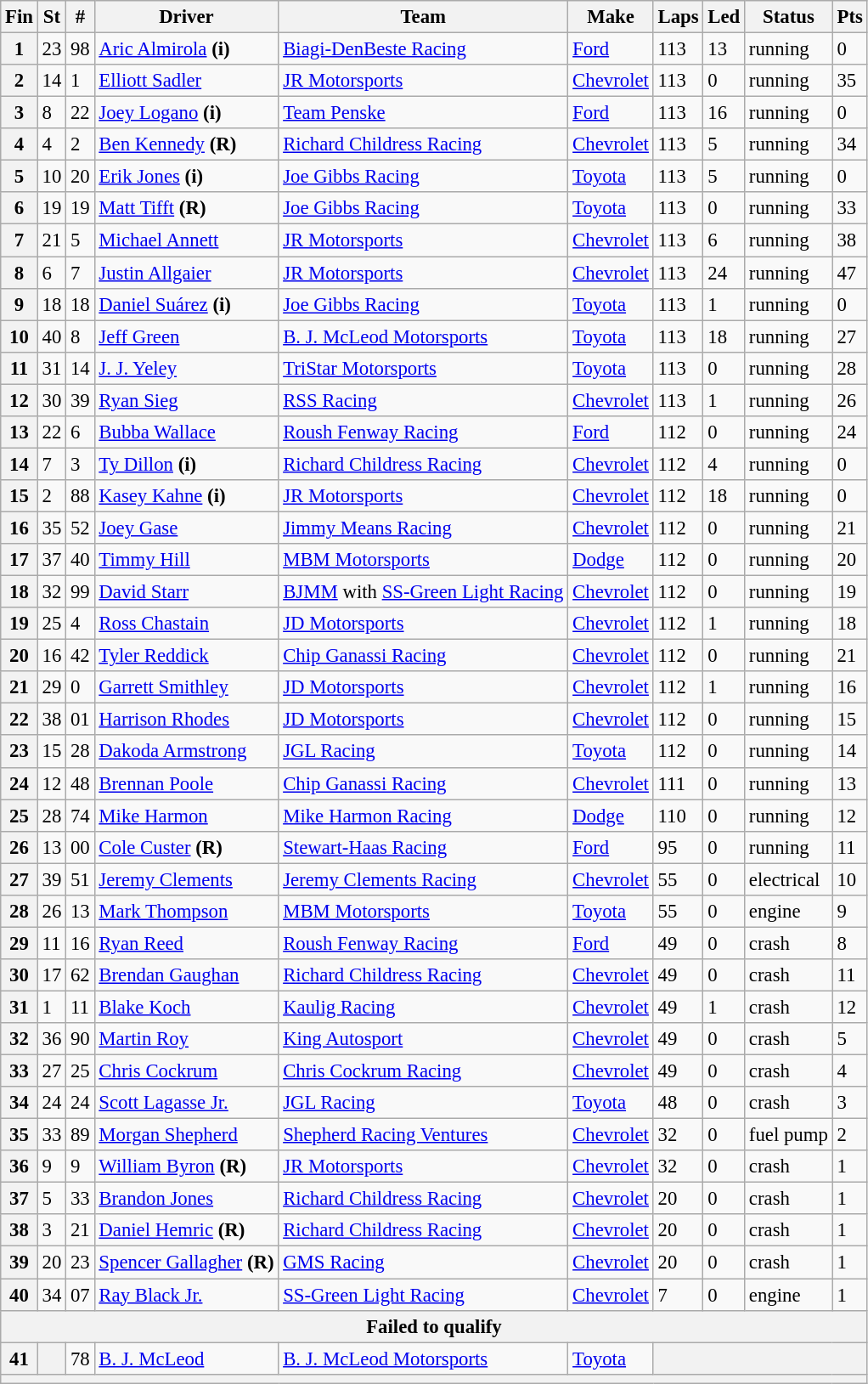<table class="wikitable" style="font-size:95%">
<tr>
<th>Fin</th>
<th>St</th>
<th>#</th>
<th>Driver</th>
<th>Team</th>
<th>Make</th>
<th>Laps</th>
<th>Led</th>
<th>Status</th>
<th>Pts</th>
</tr>
<tr>
<th>1</th>
<td>23</td>
<td>98</td>
<td><a href='#'>Aric Almirola</a> <strong>(i)</strong></td>
<td><a href='#'>Biagi-DenBeste Racing</a></td>
<td><a href='#'>Ford</a></td>
<td>113</td>
<td>13</td>
<td>running</td>
<td>0</td>
</tr>
<tr>
<th>2</th>
<td>14</td>
<td>1</td>
<td><a href='#'>Elliott Sadler</a></td>
<td><a href='#'>JR Motorsports</a></td>
<td><a href='#'>Chevrolet</a></td>
<td>113</td>
<td>0</td>
<td>running</td>
<td>35</td>
</tr>
<tr>
<th>3</th>
<td>8</td>
<td>22</td>
<td><a href='#'>Joey Logano</a> <strong>(i)</strong></td>
<td><a href='#'>Team Penske</a></td>
<td><a href='#'>Ford</a></td>
<td>113</td>
<td>16</td>
<td>running</td>
<td>0</td>
</tr>
<tr>
<th>4</th>
<td>4</td>
<td>2</td>
<td><a href='#'>Ben Kennedy</a> <strong>(R)</strong></td>
<td><a href='#'>Richard Childress Racing</a></td>
<td><a href='#'>Chevrolet</a></td>
<td>113</td>
<td>5</td>
<td>running</td>
<td>34</td>
</tr>
<tr>
<th>5</th>
<td>10</td>
<td>20</td>
<td><a href='#'>Erik Jones</a> <strong>(i)</strong></td>
<td><a href='#'>Joe Gibbs Racing</a></td>
<td><a href='#'>Toyota</a></td>
<td>113</td>
<td>5</td>
<td>running</td>
<td>0</td>
</tr>
<tr>
<th>6</th>
<td>19</td>
<td>19</td>
<td><a href='#'>Matt Tifft</a> <strong>(R)</strong></td>
<td><a href='#'>Joe Gibbs Racing</a></td>
<td><a href='#'>Toyota</a></td>
<td>113</td>
<td>0</td>
<td>running</td>
<td>33</td>
</tr>
<tr>
<th>7</th>
<td>21</td>
<td>5</td>
<td><a href='#'>Michael Annett</a></td>
<td><a href='#'>JR Motorsports</a></td>
<td><a href='#'>Chevrolet</a></td>
<td>113</td>
<td>6</td>
<td>running</td>
<td>38</td>
</tr>
<tr>
<th>8</th>
<td>6</td>
<td>7</td>
<td><a href='#'>Justin Allgaier</a></td>
<td><a href='#'>JR Motorsports</a></td>
<td><a href='#'>Chevrolet</a></td>
<td>113</td>
<td>24</td>
<td>running</td>
<td>47</td>
</tr>
<tr>
<th>9</th>
<td>18</td>
<td>18</td>
<td><a href='#'>Daniel Suárez</a> <strong>(i)</strong></td>
<td><a href='#'>Joe Gibbs Racing</a></td>
<td><a href='#'>Toyota</a></td>
<td>113</td>
<td>1</td>
<td>running</td>
<td>0</td>
</tr>
<tr>
<th>10</th>
<td>40</td>
<td>8</td>
<td><a href='#'>Jeff Green</a></td>
<td><a href='#'>B. J. McLeod Motorsports</a></td>
<td><a href='#'>Toyota</a></td>
<td>113</td>
<td>18</td>
<td>running</td>
<td>27</td>
</tr>
<tr>
<th>11</th>
<td>31</td>
<td>14</td>
<td><a href='#'>J. J. Yeley</a></td>
<td><a href='#'>TriStar Motorsports</a></td>
<td><a href='#'>Toyota</a></td>
<td>113</td>
<td>0</td>
<td>running</td>
<td>28</td>
</tr>
<tr>
<th>12</th>
<td>30</td>
<td>39</td>
<td><a href='#'>Ryan Sieg</a></td>
<td><a href='#'>RSS Racing</a></td>
<td><a href='#'>Chevrolet</a></td>
<td>113</td>
<td>1</td>
<td>running</td>
<td>26</td>
</tr>
<tr>
<th>13</th>
<td>22</td>
<td>6</td>
<td><a href='#'>Bubba Wallace</a></td>
<td><a href='#'>Roush Fenway Racing</a></td>
<td><a href='#'>Ford</a></td>
<td>112</td>
<td>0</td>
<td>running</td>
<td>24</td>
</tr>
<tr>
<th>14</th>
<td>7</td>
<td>3</td>
<td><a href='#'>Ty Dillon</a> <strong>(i)</strong></td>
<td><a href='#'>Richard Childress Racing</a></td>
<td><a href='#'>Chevrolet</a></td>
<td>112</td>
<td>4</td>
<td>running</td>
<td>0</td>
</tr>
<tr>
<th>15</th>
<td>2</td>
<td>88</td>
<td><a href='#'>Kasey Kahne</a> <strong>(i)</strong></td>
<td><a href='#'>JR Motorsports</a></td>
<td><a href='#'>Chevrolet</a></td>
<td>112</td>
<td>18</td>
<td>running</td>
<td>0</td>
</tr>
<tr>
<th>16</th>
<td>35</td>
<td>52</td>
<td><a href='#'>Joey Gase</a></td>
<td><a href='#'>Jimmy Means Racing</a></td>
<td><a href='#'>Chevrolet</a></td>
<td>112</td>
<td>0</td>
<td>running</td>
<td>21</td>
</tr>
<tr>
<th>17</th>
<td>37</td>
<td>40</td>
<td><a href='#'>Timmy Hill</a></td>
<td><a href='#'>MBM Motorsports</a></td>
<td><a href='#'>Dodge</a></td>
<td>112</td>
<td>0</td>
<td>running</td>
<td>20</td>
</tr>
<tr>
<th>18</th>
<td>32</td>
<td>99</td>
<td><a href='#'>David Starr</a></td>
<td><a href='#'>BJMM</a> with <a href='#'>SS-Green Light Racing</a></td>
<td><a href='#'>Chevrolet</a></td>
<td>112</td>
<td>0</td>
<td>running</td>
<td>19</td>
</tr>
<tr>
<th>19</th>
<td>25</td>
<td>4</td>
<td><a href='#'>Ross Chastain</a></td>
<td><a href='#'>JD Motorsports</a></td>
<td><a href='#'>Chevrolet</a></td>
<td>112</td>
<td>1</td>
<td>running</td>
<td>18</td>
</tr>
<tr>
<th>20</th>
<td>16</td>
<td>42</td>
<td><a href='#'>Tyler Reddick</a></td>
<td><a href='#'>Chip Ganassi Racing</a></td>
<td><a href='#'>Chevrolet</a></td>
<td>112</td>
<td>0</td>
<td>running</td>
<td>21</td>
</tr>
<tr>
<th>21</th>
<td>29</td>
<td>0</td>
<td><a href='#'>Garrett Smithley</a></td>
<td><a href='#'>JD Motorsports</a></td>
<td><a href='#'>Chevrolet</a></td>
<td>112</td>
<td>1</td>
<td>running</td>
<td>16</td>
</tr>
<tr>
<th>22</th>
<td>38</td>
<td>01</td>
<td><a href='#'>Harrison Rhodes</a></td>
<td><a href='#'>JD Motorsports</a></td>
<td><a href='#'>Chevrolet</a></td>
<td>112</td>
<td>0</td>
<td>running</td>
<td>15</td>
</tr>
<tr>
<th>23</th>
<td>15</td>
<td>28</td>
<td><a href='#'>Dakoda Armstrong</a></td>
<td><a href='#'>JGL Racing</a></td>
<td><a href='#'>Toyota</a></td>
<td>112</td>
<td>0</td>
<td>running</td>
<td>14</td>
</tr>
<tr>
<th>24</th>
<td>12</td>
<td>48</td>
<td><a href='#'>Brennan Poole</a></td>
<td><a href='#'>Chip Ganassi Racing</a></td>
<td><a href='#'>Chevrolet</a></td>
<td>111</td>
<td>0</td>
<td>running</td>
<td>13</td>
</tr>
<tr>
<th>25</th>
<td>28</td>
<td>74</td>
<td><a href='#'>Mike Harmon</a></td>
<td><a href='#'>Mike Harmon Racing</a></td>
<td><a href='#'>Dodge</a></td>
<td>110</td>
<td>0</td>
<td>running</td>
<td>12</td>
</tr>
<tr>
<th>26</th>
<td>13</td>
<td>00</td>
<td><a href='#'>Cole Custer</a> <strong>(R)</strong></td>
<td><a href='#'>Stewart-Haas Racing</a></td>
<td><a href='#'>Ford</a></td>
<td>95</td>
<td>0</td>
<td>running</td>
<td>11</td>
</tr>
<tr>
<th>27</th>
<td>39</td>
<td>51</td>
<td><a href='#'>Jeremy Clements</a></td>
<td><a href='#'>Jeremy Clements Racing</a></td>
<td><a href='#'>Chevrolet</a></td>
<td>55</td>
<td>0</td>
<td>electrical</td>
<td>10</td>
</tr>
<tr>
<th>28</th>
<td>26</td>
<td>13</td>
<td><a href='#'>Mark Thompson</a></td>
<td><a href='#'>MBM Motorsports</a></td>
<td><a href='#'>Toyota</a></td>
<td>55</td>
<td>0</td>
<td>engine</td>
<td>9</td>
</tr>
<tr>
<th>29</th>
<td>11</td>
<td>16</td>
<td><a href='#'>Ryan Reed</a></td>
<td><a href='#'>Roush Fenway Racing</a></td>
<td><a href='#'>Ford</a></td>
<td>49</td>
<td>0</td>
<td>crash</td>
<td>8</td>
</tr>
<tr>
<th>30</th>
<td>17</td>
<td>62</td>
<td><a href='#'>Brendan Gaughan</a></td>
<td><a href='#'>Richard Childress Racing</a></td>
<td><a href='#'>Chevrolet</a></td>
<td>49</td>
<td>0</td>
<td>crash</td>
<td>11</td>
</tr>
<tr>
<th>31</th>
<td>1</td>
<td>11</td>
<td><a href='#'>Blake Koch</a></td>
<td><a href='#'>Kaulig Racing</a></td>
<td><a href='#'>Chevrolet</a></td>
<td>49</td>
<td>1</td>
<td>crash</td>
<td>12</td>
</tr>
<tr>
<th>32</th>
<td>36</td>
<td>90</td>
<td><a href='#'>Martin Roy</a></td>
<td><a href='#'>King Autosport</a></td>
<td><a href='#'>Chevrolet</a></td>
<td>49</td>
<td>0</td>
<td>crash</td>
<td>5</td>
</tr>
<tr>
<th>33</th>
<td>27</td>
<td>25</td>
<td><a href='#'>Chris Cockrum</a></td>
<td><a href='#'>Chris Cockrum Racing</a></td>
<td><a href='#'>Chevrolet</a></td>
<td>49</td>
<td>0</td>
<td>crash</td>
<td>4</td>
</tr>
<tr>
<th>34</th>
<td>24</td>
<td>24</td>
<td><a href='#'>Scott Lagasse Jr.</a></td>
<td><a href='#'>JGL Racing</a></td>
<td><a href='#'>Toyota</a></td>
<td>48</td>
<td>0</td>
<td>crash</td>
<td>3</td>
</tr>
<tr>
<th>35</th>
<td>33</td>
<td>89</td>
<td><a href='#'>Morgan Shepherd</a></td>
<td><a href='#'>Shepherd Racing Ventures</a></td>
<td><a href='#'>Chevrolet</a></td>
<td>32</td>
<td>0</td>
<td>fuel pump</td>
<td>2</td>
</tr>
<tr>
<th>36</th>
<td>9</td>
<td>9</td>
<td><a href='#'>William Byron</a> <strong>(R)</strong></td>
<td><a href='#'>JR Motorsports</a></td>
<td><a href='#'>Chevrolet</a></td>
<td>32</td>
<td>0</td>
<td>crash</td>
<td>1</td>
</tr>
<tr>
<th>37</th>
<td>5</td>
<td>33</td>
<td><a href='#'>Brandon Jones</a></td>
<td><a href='#'>Richard Childress Racing</a></td>
<td><a href='#'>Chevrolet</a></td>
<td>20</td>
<td>0</td>
<td>crash</td>
<td>1</td>
</tr>
<tr>
<th>38</th>
<td>3</td>
<td>21</td>
<td><a href='#'>Daniel Hemric</a> <strong>(R)</strong></td>
<td><a href='#'>Richard Childress Racing</a></td>
<td><a href='#'>Chevrolet</a></td>
<td>20</td>
<td>0</td>
<td>crash</td>
<td>1</td>
</tr>
<tr>
<th>39</th>
<td>20</td>
<td>23</td>
<td><a href='#'>Spencer Gallagher</a> <strong>(R)</strong></td>
<td><a href='#'>GMS Racing</a></td>
<td><a href='#'>Chevrolet</a></td>
<td>20</td>
<td>0</td>
<td>crash</td>
<td>1</td>
</tr>
<tr>
<th>40</th>
<td>34</td>
<td>07</td>
<td><a href='#'>Ray Black Jr.</a></td>
<td><a href='#'>SS-Green Light Racing</a></td>
<td><a href='#'>Chevrolet</a></td>
<td>7</td>
<td>0</td>
<td>engine</td>
<td>1</td>
</tr>
<tr>
<th colspan="10">Failed to qualify</th>
</tr>
<tr>
<th>41</th>
<th></th>
<td>78</td>
<td><a href='#'>B. J. McLeod</a></td>
<td><a href='#'>B. J. McLeod Motorsports</a></td>
<td><a href='#'>Toyota</a></td>
<th colspan="4"></th>
</tr>
<tr>
<th colspan="10"></th>
</tr>
</table>
